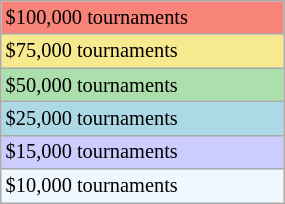<table class="wikitable" style="font-size:85%; width:15%;">
<tr style="background:#f88379;">
<td>$100,000 tournaments</td>
</tr>
<tr style="background:#f7e98e;">
<td>$75,000 tournaments</td>
</tr>
<tr style="background:#addfad;">
<td>$50,000 tournaments</td>
</tr>
<tr style="background:lightblue;">
<td>$25,000 tournaments</td>
</tr>
<tr style="background:#ccccff;">
<td>$15,000 tournaments</td>
</tr>
<tr style="background:#f0f8ff;">
<td>$10,000 tournaments</td>
</tr>
</table>
